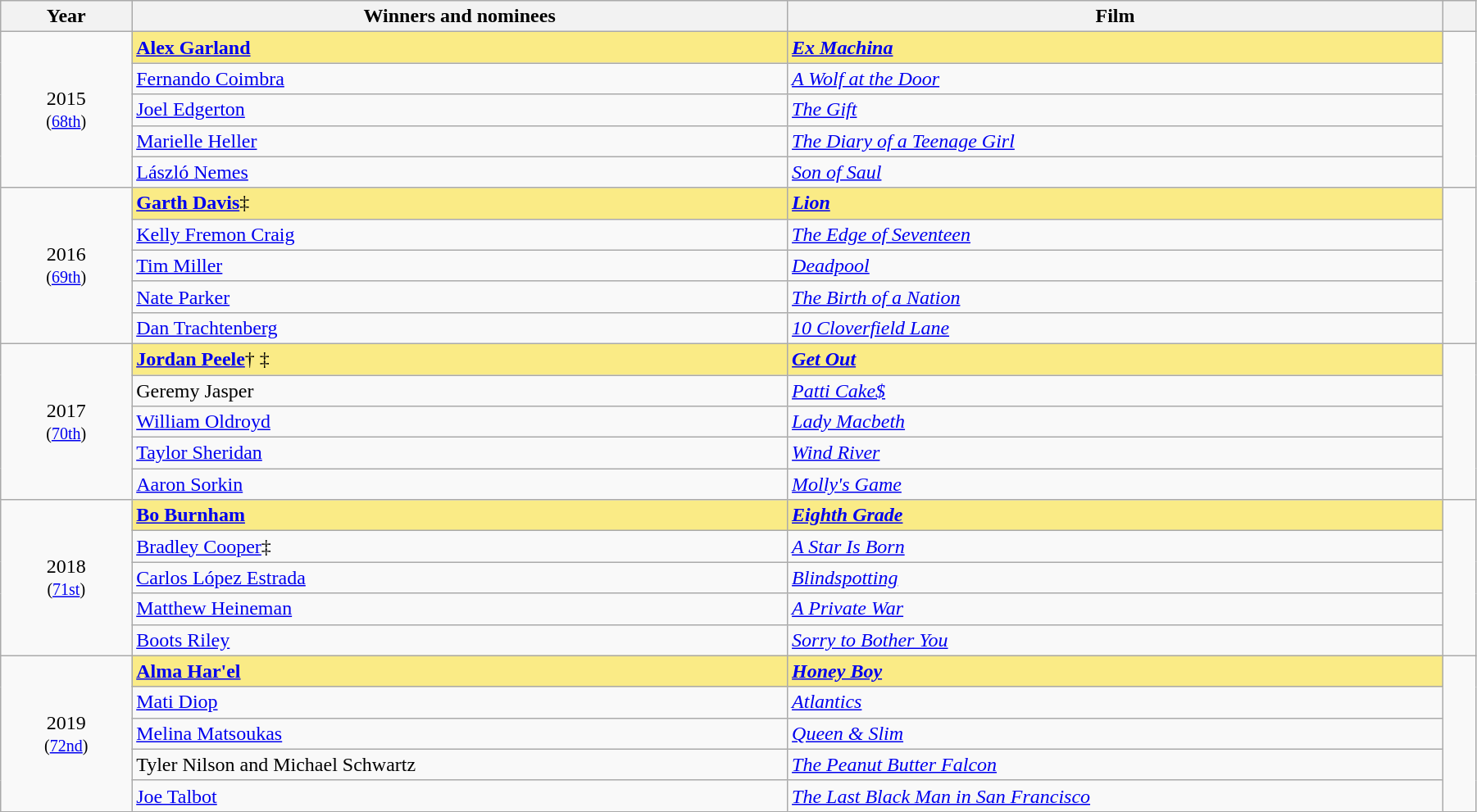<table class="wikitable" width="95%" cellpadding="5">
<tr>
<th width="8%">Year</th>
<th width="40%">Winners and nominees</th>
<th width="40%">Film</th>
<th width="2%"></th>
</tr>
<tr>
<td rowspan="5" style="text-align:center;">2015<br><small>(<a href='#'>68th</a>)</small></td>
<td style="background:#FAEB86;"><strong><a href='#'>Alex Garland</a></strong></td>
<td style="background:#FAEB86;"><strong><em><a href='#'>Ex Machina</a></em></strong></td>
<td rowspan="5" style="text-align:center;"></td>
</tr>
<tr>
<td><a href='#'>Fernando Coimbra</a></td>
<td><em><a href='#'>A Wolf at the Door</a></em></td>
</tr>
<tr>
<td><a href='#'>Joel Edgerton</a></td>
<td><em><a href='#'>The Gift</a></em></td>
</tr>
<tr>
<td><a href='#'>Marielle Heller</a></td>
<td><em><a href='#'>The Diary of a Teenage Girl</a></em></td>
</tr>
<tr>
<td><a href='#'>László Nemes</a></td>
<td><em><a href='#'>Son of Saul</a></em></td>
</tr>
<tr>
<td rowspan="5" style="text-align:center;">2016<br><small>(<a href='#'>69th</a>)</small></td>
<td style="background:#FAEB86;"><strong><a href='#'>Garth Davis</a></strong>‡</td>
<td style="background:#FAEB86;"><strong><em><a href='#'>Lion</a></em></strong></td>
<td rowspan="5" style="text-align:center;"></td>
</tr>
<tr>
<td><a href='#'>Kelly Fremon Craig</a></td>
<td><em><a href='#'>The Edge of Seventeen</a></em></td>
</tr>
<tr>
<td><a href='#'>Tim Miller</a></td>
<td><em><a href='#'>Deadpool</a></em></td>
</tr>
<tr>
<td><a href='#'>Nate Parker</a></td>
<td><em><a href='#'>The Birth of a Nation</a></em></td>
</tr>
<tr>
<td><a href='#'>Dan Trachtenberg</a></td>
<td><em><a href='#'>10 Cloverfield Lane</a></em></td>
</tr>
<tr>
<td rowspan="5" style="text-align:center;">2017<br><small>(<a href='#'>70th</a>)</small></td>
<td style="background:#FAEB86;"><strong><a href='#'>Jordan Peele</a></strong>† ‡</td>
<td style="background:#FAEB86;"><strong><em><a href='#'>Get Out</a></em></strong></td>
<td rowspan="5" style="text-align:center;"></td>
</tr>
<tr>
<td>Geremy Jasper</td>
<td><em><a href='#'>Patti Cake$</a></em></td>
</tr>
<tr>
<td><a href='#'>William Oldroyd</a></td>
<td><em><a href='#'>Lady Macbeth</a></em></td>
</tr>
<tr>
<td><a href='#'>Taylor Sheridan</a></td>
<td><em><a href='#'>Wind River</a></em></td>
</tr>
<tr>
<td><a href='#'>Aaron Sorkin</a></td>
<td><em><a href='#'>Molly's Game</a></em></td>
</tr>
<tr>
<td rowspan="5" style="text-align:center;">2018<br><small>(<a href='#'>71st</a>)</small></td>
<td style="background:#FAEB86;"><strong><a href='#'>Bo Burnham</a></strong></td>
<td style="background:#FAEB86;"><strong><em><a href='#'>Eighth Grade</a></em></strong></td>
<td rowspan="5" style="text-align:center;"></td>
</tr>
<tr>
<td><a href='#'>Bradley Cooper</a>‡</td>
<td><em><a href='#'>A Star Is Born</a></em></td>
</tr>
<tr>
<td><a href='#'>Carlos López Estrada</a></td>
<td><em><a href='#'>Blindspotting</a></em></td>
</tr>
<tr>
<td><a href='#'>Matthew Heineman</a></td>
<td><em><a href='#'>A Private War</a></em></td>
</tr>
<tr>
<td><a href='#'>Boots Riley</a></td>
<td><em><a href='#'>Sorry to Bother You</a></em></td>
</tr>
<tr>
<td rowspan="5" style="text-align:center;">2019<br><small>(<a href='#'>72nd</a>)</small></td>
<td style="background:#FAEB86;"><strong><a href='#'>Alma Har'el</a></strong></td>
<td style="background:#FAEB86;"><strong><em><a href='#'>Honey Boy</a></em></strong></td>
<td rowspan="5" style="text-align:center;"></td>
</tr>
<tr>
<td><a href='#'>Mati Diop</a></td>
<td><em><a href='#'>Atlantics</a></em></td>
</tr>
<tr>
<td><a href='#'>Melina Matsoukas</a></td>
<td><em><a href='#'>Queen & Slim</a></em></td>
</tr>
<tr>
<td>Tyler Nilson and Michael Schwartz</td>
<td><em><a href='#'>The Peanut Butter Falcon</a></em></td>
</tr>
<tr>
<td><a href='#'>Joe Talbot</a></td>
<td><em><a href='#'>The Last Black Man in San Francisco</a></em></td>
</tr>
</table>
